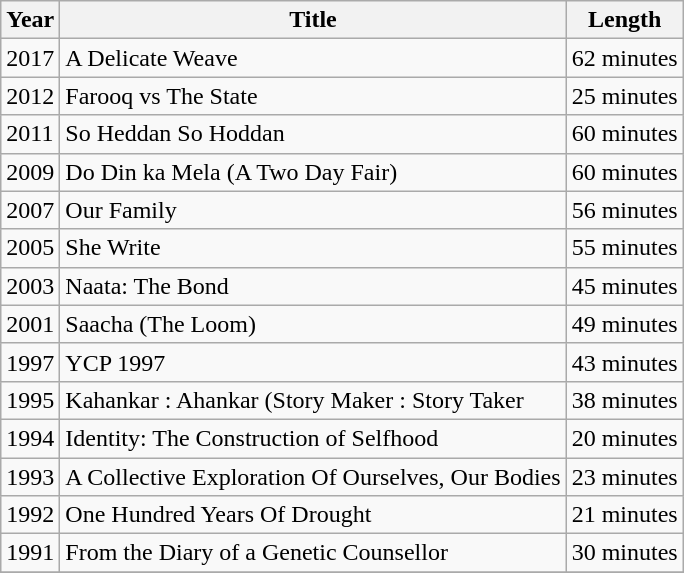<table class="wikitable sortable">
<tr ">
<th>Year</th>
<th>Title</th>
<th>Length</th>
</tr>
<tr>
<td>2017</td>
<td>A Delicate Weave</td>
<td>62 minutes</td>
</tr>
<tr>
<td>2012</td>
<td>Farooq vs The State</td>
<td>25 minutes</td>
</tr>
<tr>
<td>2011</td>
<td>So Heddan So Hoddan</td>
<td>60 minutes</td>
</tr>
<tr>
<td>2009</td>
<td>Do Din ka Mela (A Two Day Fair)</td>
<td>60 minutes</td>
</tr>
<tr>
<td>2007</td>
<td>Our Family</td>
<td>56 minutes</td>
</tr>
<tr>
<td>2005</td>
<td>She Write</td>
<td>55 minutes</td>
</tr>
<tr>
<td>2003</td>
<td>Naata: The Bond</td>
<td>45 minutes</td>
</tr>
<tr>
<td>2001</td>
<td>Saacha (The Loom)</td>
<td>49 minutes</td>
</tr>
<tr>
<td>1997</td>
<td>YCP 1997</td>
<td>43 minutes</td>
</tr>
<tr>
<td>1995</td>
<td>Kahankar : Ahankar (Story Maker : Story Taker</td>
<td>38 minutes</td>
</tr>
<tr>
<td>1994</td>
<td>Identity: The Construction of Selfhood</td>
<td>20 minutes</td>
</tr>
<tr>
<td>1993</td>
<td>A Collective Exploration Of Ourselves, Our Bodies</td>
<td>23 minutes</td>
</tr>
<tr>
<td>1992</td>
<td>One Hundred Years Of Drought</td>
<td>21 minutes</td>
</tr>
<tr>
<td>1991</td>
<td>From the Diary of a Genetic Counsellor</td>
<td>30 minutes</td>
</tr>
<tr>
</tr>
</table>
